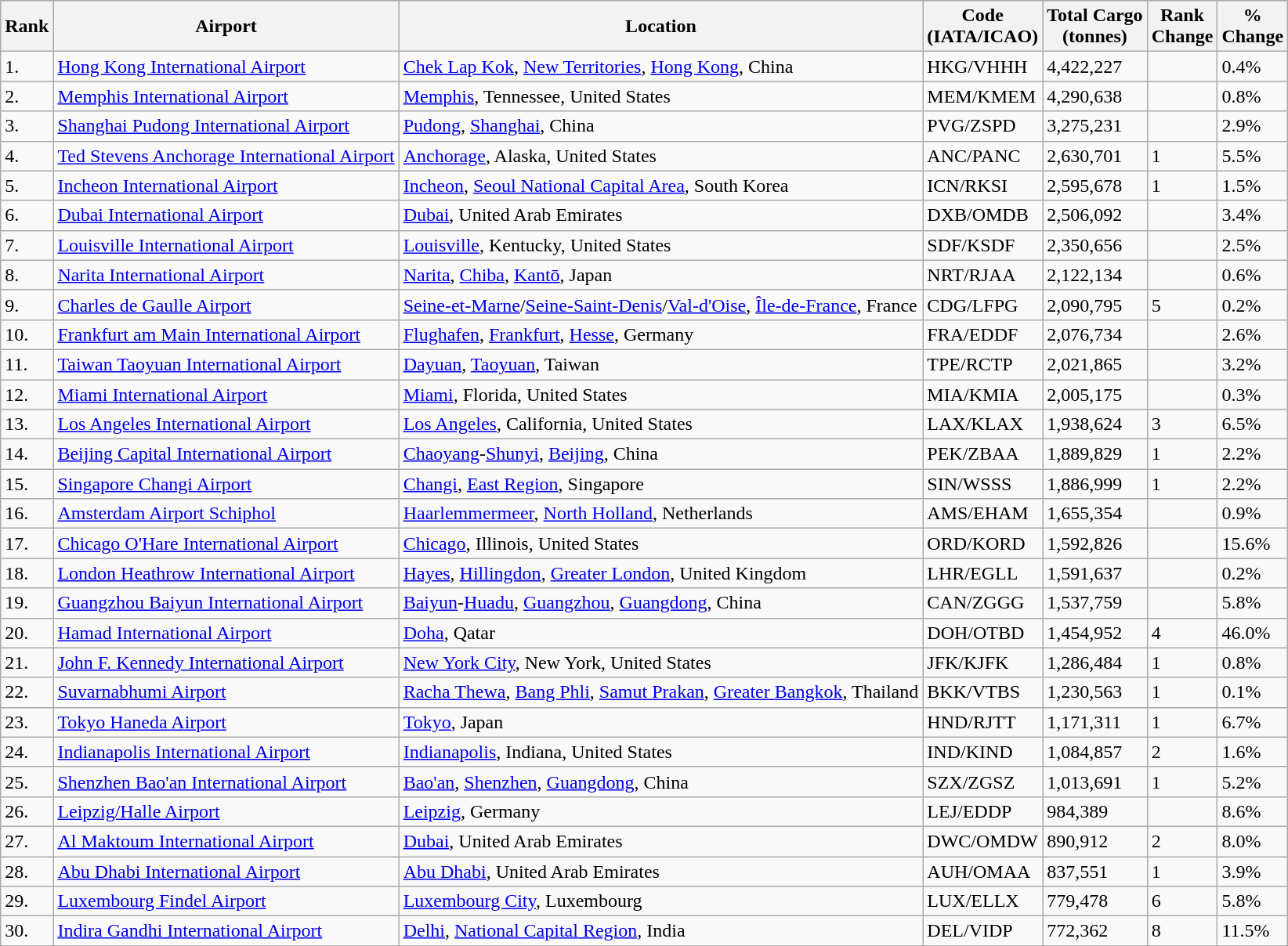<table class="wikitable sortable">
<tr style="background:lightgrey;">
<th>Rank</th>
<th>Airport</th>
<th>Location</th>
<th>Code<br>(IATA/ICAO)</th>
<th>Total Cargo<br>(tonnes)</th>
<th>Rank<br>Change</th>
<th>%<br>Change</th>
</tr>
<tr>
<td>1.</td>
<td> <a href='#'>Hong Kong International Airport</a></td>
<td><a href='#'>Chek Lap Kok</a>, <a href='#'>New Territories</a>, <a href='#'>Hong Kong</a>, China</td>
<td>HKG/VHHH</td>
<td>4,422,227</td>
<td></td>
<td>0.4%</td>
</tr>
<tr>
<td>2.</td>
<td> <a href='#'>Memphis International Airport</a></td>
<td><a href='#'>Memphis</a>, Tennessee, United States</td>
<td>MEM/KMEM</td>
<td>4,290,638</td>
<td></td>
<td>0.8%</td>
</tr>
<tr>
<td>3.</td>
<td> <a href='#'>Shanghai Pudong International Airport</a></td>
<td><a href='#'>Pudong</a>, <a href='#'>Shanghai</a>, China</td>
<td>PVG/ZSPD</td>
<td>3,275,231</td>
<td></td>
<td>2.9%</td>
</tr>
<tr>
<td>4.</td>
<td> <a href='#'>Ted Stevens Anchorage International Airport</a></td>
<td><a href='#'>Anchorage</a>, Alaska, United States</td>
<td>ANC/PANC</td>
<td>2,630,701</td>
<td>1</td>
<td>5.5%</td>
</tr>
<tr>
<td>5.</td>
<td> <a href='#'>Incheon International Airport</a></td>
<td><a href='#'>Incheon</a>, <a href='#'>Seoul National Capital Area</a>, South Korea</td>
<td>ICN/RKSI</td>
<td>2,595,678</td>
<td>1</td>
<td>1.5%</td>
</tr>
<tr>
<td>6.</td>
<td> <a href='#'>Dubai International Airport</a></td>
<td><a href='#'>Dubai</a>, United Arab Emirates</td>
<td>DXB/OMDB</td>
<td>2,506,092</td>
<td></td>
<td>3.4%</td>
</tr>
<tr>
<td>7.</td>
<td> <a href='#'>Louisville International Airport</a></td>
<td><a href='#'>Louisville</a>, Kentucky, United States</td>
<td>SDF/KSDF</td>
<td>2,350,656</td>
<td></td>
<td>2.5%</td>
</tr>
<tr>
<td>8.</td>
<td> <a href='#'>Narita International Airport</a></td>
<td><a href='#'>Narita</a>, <a href='#'>Chiba</a>, <a href='#'>Kantō</a>, Japan</td>
<td>NRT/RJAA</td>
<td>2,122,134</td>
<td></td>
<td>0.6%</td>
</tr>
<tr>
<td>9.</td>
<td> <a href='#'>Charles de Gaulle Airport</a></td>
<td><a href='#'>Seine-et-Marne</a>/<a href='#'>Seine-Saint-Denis</a>/<a href='#'>Val-d'Oise</a>, <a href='#'>Île-de-France</a>, France</td>
<td>CDG/LFPG</td>
<td>2,090,795</td>
<td>5</td>
<td>0.2%</td>
</tr>
<tr>
<td>10.</td>
<td> <a href='#'>Frankfurt am Main International Airport</a></td>
<td><a href='#'>Flughafen</a>, <a href='#'>Frankfurt</a>, <a href='#'>Hesse</a>, Germany</td>
<td>FRA/EDDF</td>
<td>2,076,734</td>
<td></td>
<td>2.6%</td>
</tr>
<tr>
<td>11.</td>
<td> <a href='#'>Taiwan Taoyuan International Airport</a></td>
<td><a href='#'>Dayuan</a>, <a href='#'>Taoyuan</a>, Taiwan</td>
<td>TPE/RCTP</td>
<td>2,021,865</td>
<td></td>
<td>3.2%</td>
</tr>
<tr>
<td>12.</td>
<td> <a href='#'>Miami International Airport</a></td>
<td><a href='#'>Miami</a>, Florida, United States</td>
<td>MIA/KMIA</td>
<td>2,005,175</td>
<td></td>
<td>0.3%</td>
</tr>
<tr>
<td>13.</td>
<td> <a href='#'>Los Angeles International Airport</a></td>
<td><a href='#'>Los Angeles</a>, California, United States</td>
<td>LAX/KLAX</td>
<td>1,938,624</td>
<td>3</td>
<td>6.5%</td>
</tr>
<tr>
<td>14.</td>
<td> <a href='#'>Beijing Capital International Airport</a></td>
<td><a href='#'>Chaoyang</a>-<a href='#'>Shunyi</a>, <a href='#'>Beijing</a>, China</td>
<td>PEK/ZBAA</td>
<td>1,889,829</td>
<td>1</td>
<td>2.2%</td>
</tr>
<tr>
<td>15.</td>
<td> <a href='#'>Singapore Changi Airport</a></td>
<td><a href='#'>Changi</a>, <a href='#'>East Region</a>, Singapore</td>
<td>SIN/WSSS</td>
<td>1,886,999</td>
<td>1</td>
<td>2.2%</td>
</tr>
<tr>
<td>16.</td>
<td> <a href='#'>Amsterdam Airport Schiphol</a></td>
<td><a href='#'>Haarlemmermeer</a>, <a href='#'>North Holland</a>, Netherlands</td>
<td>AMS/EHAM</td>
<td>1,655,354</td>
<td></td>
<td>0.9%</td>
</tr>
<tr>
<td>17.</td>
<td> <a href='#'>Chicago O'Hare International Airport</a></td>
<td><a href='#'>Chicago</a>, Illinois, United States</td>
<td>ORD/KORD</td>
<td>1,592,826</td>
<td></td>
<td>15.6%</td>
</tr>
<tr>
<td>18.</td>
<td> <a href='#'>London Heathrow International Airport</a></td>
<td><a href='#'>Hayes</a>, <a href='#'>Hillingdon</a>, <a href='#'>Greater London</a>, United Kingdom</td>
<td>LHR/EGLL</td>
<td>1,591,637</td>
<td></td>
<td>0.2%</td>
</tr>
<tr>
<td>19.</td>
<td> <a href='#'>Guangzhou Baiyun International Airport</a></td>
<td><a href='#'>Baiyun</a>-<a href='#'>Huadu</a>, <a href='#'>Guangzhou</a>, <a href='#'>Guangdong</a>, China</td>
<td>CAN/ZGGG</td>
<td>1,537,759</td>
<td></td>
<td>5.8%</td>
</tr>
<tr>
<td>20.</td>
<td> <a href='#'>Hamad International Airport</a></td>
<td><a href='#'>Doha</a>, Qatar</td>
<td>DOH/OTBD</td>
<td>1,454,952</td>
<td>4</td>
<td>46.0%</td>
</tr>
<tr>
<td>21.</td>
<td> <a href='#'>John F. Kennedy International Airport</a></td>
<td><a href='#'>New York City</a>, New York, United States</td>
<td>JFK/KJFK</td>
<td>1,286,484</td>
<td>1</td>
<td>0.8%</td>
</tr>
<tr>
<td>22.</td>
<td> <a href='#'>Suvarnabhumi Airport</a></td>
<td><a href='#'>Racha Thewa</a>, <a href='#'>Bang Phli</a>, <a href='#'>Samut Prakan</a>, <a href='#'>Greater Bangkok</a>, Thailand</td>
<td>BKK/VTBS</td>
<td>1,230,563</td>
<td>1</td>
<td>0.1%</td>
</tr>
<tr>
<td>23.</td>
<td> <a href='#'>Tokyo Haneda Airport</a></td>
<td><a href='#'>Tokyo</a>, Japan</td>
<td>HND/RJTT</td>
<td>1,171,311</td>
<td>1</td>
<td>6.7%</td>
</tr>
<tr>
<td>24.</td>
<td> <a href='#'>Indianapolis International Airport</a></td>
<td><a href='#'>Indianapolis</a>, Indiana, United States</td>
<td>IND/KIND</td>
<td>1,084,857</td>
<td>2</td>
<td>1.6%</td>
</tr>
<tr>
<td>25.</td>
<td> <a href='#'>Shenzhen Bao'an International Airport</a></td>
<td><a href='#'>Bao'an</a>, <a href='#'>Shenzhen</a>, <a href='#'>Guangdong</a>, China</td>
<td>SZX/ZGSZ</td>
<td>1,013,691</td>
<td>1</td>
<td>5.2%</td>
</tr>
<tr>
<td>26.</td>
<td> <a href='#'>Leipzig/Halle Airport</a></td>
<td><a href='#'>Leipzig</a>, Germany</td>
<td>LEJ/EDDP</td>
<td>984,389</td>
<td></td>
<td>8.6%</td>
</tr>
<tr>
<td>27.</td>
<td> <a href='#'>Al Maktoum International Airport</a></td>
<td><a href='#'>Dubai</a>, United Arab Emirates</td>
<td>DWC/OMDW</td>
<td>890,912</td>
<td>2</td>
<td>8.0%</td>
</tr>
<tr>
<td>28.</td>
<td> <a href='#'>Abu Dhabi International Airport</a></td>
<td><a href='#'>Abu Dhabi</a>, United Arab Emirates</td>
<td>AUH/OMAA</td>
<td>837,551</td>
<td>1</td>
<td>3.9%</td>
</tr>
<tr>
<td>29.</td>
<td> <a href='#'>Luxembourg Findel Airport</a></td>
<td><a href='#'>Luxembourg City</a>, Luxembourg</td>
<td>LUX/ELLX</td>
<td>779,478</td>
<td>6</td>
<td>5.8%</td>
</tr>
<tr>
<td>30.</td>
<td> <a href='#'>Indira Gandhi International Airport</a></td>
<td><a href='#'>Delhi</a>, <a href='#'>National Capital Region</a>, India</td>
<td>DEL/VIDP</td>
<td>772,362</td>
<td>8</td>
<td>11.5%</td>
</tr>
<tr>
</tr>
</table>
